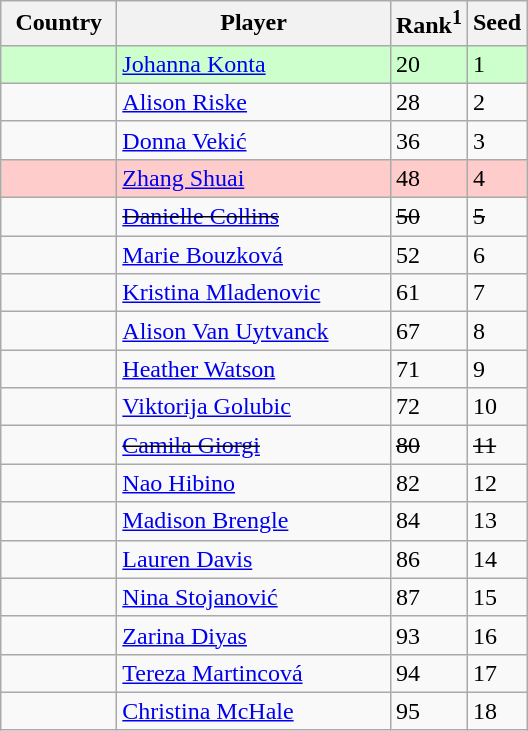<table class="wikitable" border="1">
<tr>
<th width="70">Country</th>
<th width="175">Player</th>
<th>Rank<sup>1</sup></th>
<th>Seed</th>
</tr>
<tr style="background:#cfc;">
<td></td>
<td><a href='#'>Johanna Konta</a></td>
<td>20</td>
<td>1</td>
</tr>
<tr>
<td></td>
<td><a href='#'>Alison Riske</a></td>
<td>28</td>
<td>2</td>
</tr>
<tr>
<td></td>
<td><a href='#'>Donna Vekić</a></td>
<td>36</td>
<td>3</td>
</tr>
<tr style="background:#fcc;">
<td></td>
<td><a href='#'>Zhang Shuai</a></td>
<td>48</td>
<td>4</td>
</tr>
<tr>
<td><s></s></td>
<td><s><a href='#'>Danielle Collins</a></s></td>
<td><s>50</s></td>
<td><s>5</s></td>
</tr>
<tr>
<td></td>
<td><a href='#'>Marie Bouzková</a></td>
<td>52</td>
<td>6</td>
</tr>
<tr>
<td></td>
<td><a href='#'>Kristina Mladenovic</a></td>
<td>61</td>
<td>7</td>
</tr>
<tr>
<td></td>
<td><a href='#'>Alison Van Uytvanck</a></td>
<td>67</td>
<td>8</td>
</tr>
<tr>
<td></td>
<td><a href='#'>Heather Watson</a></td>
<td>71</td>
<td>9</td>
</tr>
<tr>
<td></td>
<td><a href='#'>Viktorija Golubic</a></td>
<td>72</td>
<td>10</td>
</tr>
<tr>
<td><s></s></td>
<td><s><a href='#'>Camila Giorgi</a></s></td>
<td><s>80</s></td>
<td><s>11</s></td>
</tr>
<tr>
<td></td>
<td><a href='#'>Nao Hibino</a></td>
<td>82</td>
<td>12</td>
</tr>
<tr>
<td></td>
<td><a href='#'>Madison Brengle</a></td>
<td>84</td>
<td>13</td>
</tr>
<tr>
<td></td>
<td><a href='#'>Lauren Davis</a></td>
<td>86</td>
<td>14</td>
</tr>
<tr>
<td></td>
<td><a href='#'>Nina Stojanović</a></td>
<td>87</td>
<td>15</td>
</tr>
<tr>
<td></td>
<td><a href='#'>Zarina Diyas</a></td>
<td>93</td>
<td>16</td>
</tr>
<tr>
<td></td>
<td><a href='#'>Tereza Martincová</a></td>
<td>94</td>
<td>17</td>
</tr>
<tr>
<td></td>
<td><a href='#'>Christina McHale</a></td>
<td>95</td>
<td>18</td>
</tr>
</table>
